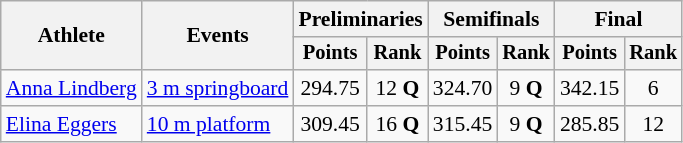<table class=wikitable style="font-size:90%">
<tr>
<th rowspan="2">Athlete</th>
<th rowspan="2">Events</th>
<th colspan="2">Preliminaries</th>
<th colspan="2">Semifinals</th>
<th colspan="2">Final</th>
</tr>
<tr style="font-size:95%">
<th>Points</th>
<th>Rank</th>
<th>Points</th>
<th>Rank</th>
<th>Points</th>
<th>Rank</th>
</tr>
<tr align=center>
<td align=left><a href='#'>Anna Lindberg</a></td>
<td align=left><a href='#'>3 m springboard</a></td>
<td>294.75</td>
<td>12 <strong>Q</strong></td>
<td>324.70</td>
<td>9 <strong>Q</strong></td>
<td>342.15</td>
<td>6</td>
</tr>
<tr align=center>
<td align=left><a href='#'>Elina Eggers</a></td>
<td align=left><a href='#'>10 m platform</a></td>
<td>309.45</td>
<td>16 <strong>Q</strong></td>
<td>315.45</td>
<td>9 <strong>Q</strong></td>
<td>285.85</td>
<td>12</td>
</tr>
</table>
